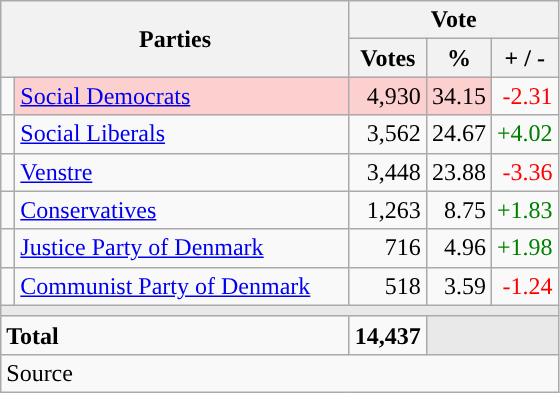<table class="wikitable" style="text-align:right;">
<tr>
<th style="text-align:centre;" rowspan="2" colspan="2" width="225">Parties</th>
<th colspan="3">Vote</th>
</tr>
<tr>
<th width="15">Votes</th>
<th width="15">%</th>
<th width="15">+ / -</th>
</tr>
<tr>
<td width="2" style="color:inherit;background:"></td>
<td bgcolor=#fbd0ce  align="left"><a href='#'>Social Democrats</a></td>
<td bgcolor=#fbd0ce>4,930</td>
<td bgcolor=#fbd0ce>34.15</td>
<td style=color:red;>-2.31</td>
</tr>
<tr>
<td width="2" style="color:inherit;background:"></td>
<td align="left"><a href='#'>Social Liberals</a></td>
<td>3,562</td>
<td>24.67</td>
<td style=color:green;>+4.02</td>
</tr>
<tr>
<td width="2" style="color:inherit;background:"></td>
<td align="left"><a href='#'>Venstre</a></td>
<td>3,448</td>
<td>23.88</td>
<td style=color:red;>-3.36</td>
</tr>
<tr>
<td width="2" style="color:inherit;background:"></td>
<td align="left"><a href='#'>Conservatives</a></td>
<td>1,263</td>
<td>8.75</td>
<td style=color:green;>+1.83</td>
</tr>
<tr>
<td width="2" style="color:inherit;background:"></td>
<td align="left"><a href='#'>Justice Party of Denmark</a></td>
<td>716</td>
<td>4.96</td>
<td style=color:green;>+1.98</td>
</tr>
<tr>
<td width="2" style="color:inherit;background:"></td>
<td align="left"><a href='#'>Communist Party of Denmark</a></td>
<td>518</td>
<td>3.59</td>
<td style=color:red;>-1.24</td>
</tr>
<tr>
<td colspan="7" bgcolor="#E9E9E9"></td>
</tr>
<tr>
<td align="left" colspan="2"><strong>Total</strong></td>
<td><strong>14,437</strong></td>
<td bgcolor="#E9E9E9" colspan="2"></td>
</tr>
<tr>
<td align="left" colspan="6">Source</td>
</tr>
</table>
